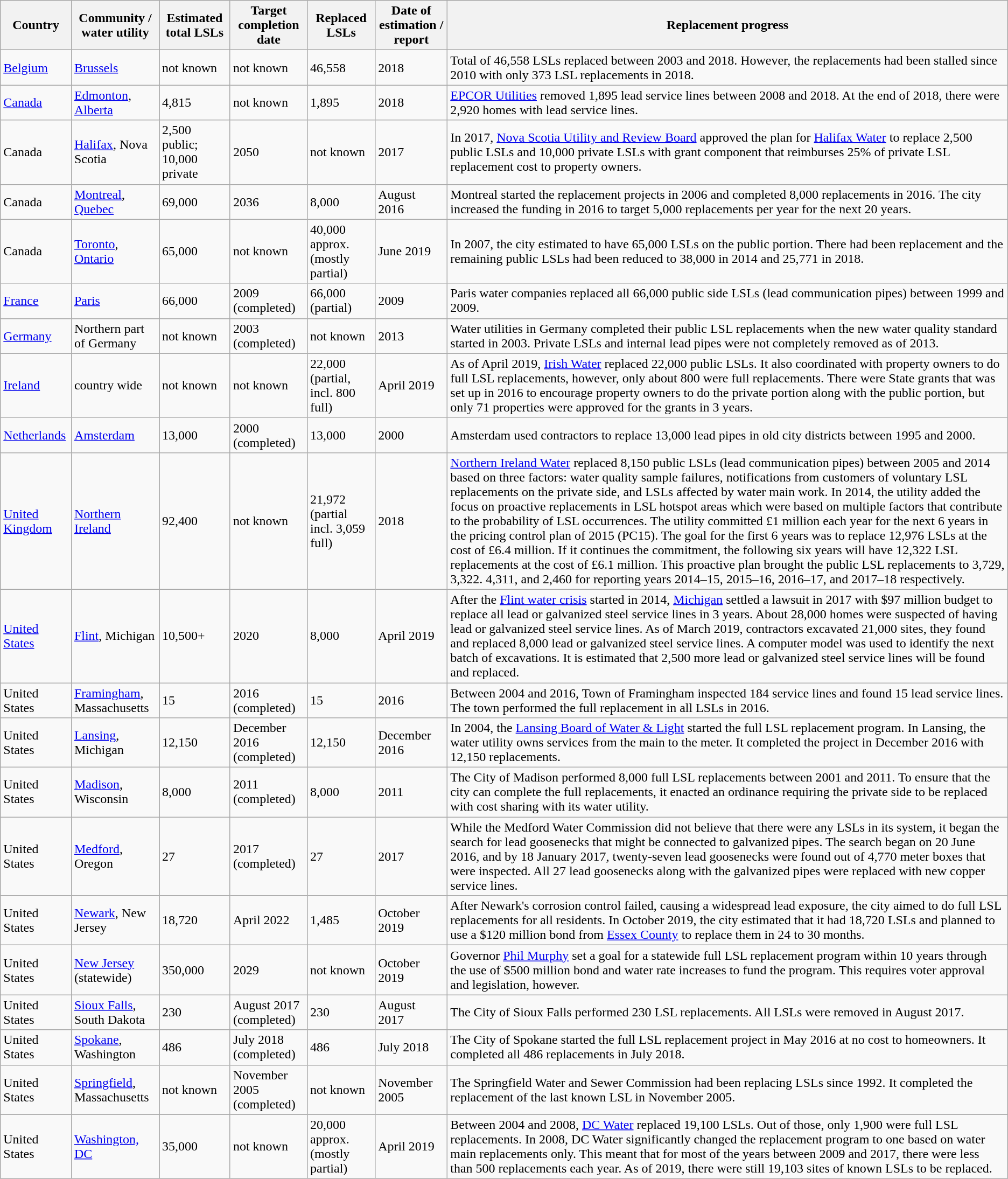<table class="wikitable sortable">
<tr>
<th>Country</th>
<th>Community / water utility</th>
<th>Estimated total LSLs</th>
<th>Target completion date</th>
<th>Replaced LSLs</th>
<th>Date of estimation / report</th>
<th>Replacement progress</th>
</tr>
<tr>
<td><a href='#'>Belgium</a></td>
<td><a href='#'>Brussels</a></td>
<td>not known</td>
<td>not known</td>
<td>46,558</td>
<td>2018</td>
<td>Total of 46,558 LSLs replaced between 2003 and 2018. However, the replacements had been stalled since 2010 with only 373 LSL replacements in 2018.</td>
</tr>
<tr>
<td><a href='#'>Canada</a></td>
<td><a href='#'>Edmonton</a>, <a href='#'>Alberta</a></td>
<td>4,815</td>
<td>not known</td>
<td>1,895</td>
<td>2018</td>
<td><a href='#'>EPCOR Utilities</a> removed 1,895 lead service lines between 2008 and 2018. At the end of 2018, there were 2,920 homes with lead service lines.</td>
</tr>
<tr>
<td>Canada</td>
<td><a href='#'>Halifax</a>, Nova Scotia</td>
<td>2,500 public; 10,000 private</td>
<td>2050</td>
<td>not known</td>
<td>2017</td>
<td>In 2017, <a href='#'>Nova Scotia Utility and Review Board</a> approved the plan for <a href='#'>Halifax Water</a> to replace 2,500 public LSLs and 10,000 private LSLs with grant component that reimburses 25% of private LSL replacement cost to property owners.</td>
</tr>
<tr>
<td>Canada</td>
<td><a href='#'>Montreal</a>, <a href='#'>Quebec</a></td>
<td>69,000</td>
<td>2036</td>
<td>8,000</td>
<td>August 2016</td>
<td>Montreal started the replacement projects in 2006 and completed 8,000 replacements in 2016. The city increased the funding in 2016 to target 5,000 replacements per year for the next 20 years.</td>
</tr>
<tr>
<td>Canada</td>
<td><a href='#'>Toronto</a>, <a href='#'>Ontario</a></td>
<td>65,000</td>
<td>not known</td>
<td>40,000 approx. (mostly partial)</td>
<td>June 2019</td>
<td>In 2007, the city estimated to have 65,000 LSLs on the public portion. There had been replacement and the remaining public LSLs had been reduced to 38,000 in 2014 and 25,771 in 2018.</td>
</tr>
<tr>
<td><a href='#'>France</a></td>
<td><a href='#'>Paris</a></td>
<td>66,000</td>
<td>2009 (completed)</td>
<td>66,000 (partial)</td>
<td>2009</td>
<td>Paris water companies replaced all 66,000 public side LSLs (lead communication pipes) between 1999 and 2009.</td>
</tr>
<tr>
<td><a href='#'>Germany</a></td>
<td>Northern part of Germany</td>
<td>not known</td>
<td>2003 (completed)</td>
<td>not known</td>
<td>2013</td>
<td>Water utilities in Germany completed their public LSL replacements when the new water quality standard started in 2003. Private LSLs and internal lead pipes were not completely removed as of 2013.</td>
</tr>
<tr>
<td><a href='#'>Ireland</a></td>
<td>country wide</td>
<td>not known</td>
<td>not known</td>
<td>22,000 (partial, incl. 800 full)</td>
<td>April 2019</td>
<td>As of April 2019, <a href='#'>Irish Water</a> replaced 22,000 public LSLs. It also coordinated with property owners to do full LSL replacements, however, only about 800 were full replacements. There were State grants that was set up in 2016 to encourage property owners to do the private portion along with the public portion, but only 71 properties were approved for the grants in 3 years.</td>
</tr>
<tr>
<td><a href='#'>Netherlands</a></td>
<td><a href='#'>Amsterdam</a></td>
<td>13,000</td>
<td>2000 (completed)</td>
<td>13,000</td>
<td>2000</td>
<td>Amsterdam used contractors to replace 13,000  lead pipes in old city districts between 1995 and 2000.</td>
</tr>
<tr>
<td><a href='#'>United Kingdom</a></td>
<td><a href='#'>Northern Ireland</a></td>
<td>92,400</td>
<td>not known</td>
<td>21,972 (partial incl. 3,059 full)</td>
<td>2018</td>
<td><a href='#'>Northern Ireland Water</a> replaced 8,150 public LSLs (lead communication pipes) between 2005 and 2014 based on three factors: water quality sample failures, notifications from customers of voluntary LSL replacements on the private side, and LSLs affected by water main work. In 2014, the utility added the focus on proactive replacements in LSL hotspot areas which were based on multiple factors that contribute to the probability of LSL occurrences. The utility committed £1 million each year for the next 6 years in the pricing control plan of 2015 (PC15). The goal for the first 6 years was to replace 12,976 LSLs at the cost of £6.4 million. If it continues the commitment, the following six years will have 12,322 LSL replacements at the cost of £6.1 million. This proactive plan brought the public LSL replacements to 3,729, 3,322. 4,311, and 2,460 for reporting years 2014–15, 2015–16, 2016–17, and 2017–18 respectively.</td>
</tr>
<tr>
<td><a href='#'>United States</a></td>
<td><a href='#'>Flint</a>, Michigan</td>
<td>10,500+</td>
<td>2020</td>
<td>8,000</td>
<td>April 2019</td>
<td>After the <a href='#'>Flint water crisis</a> started in 2014, <a href='#'>Michigan</a> settled a lawsuit in 2017 with $97 million budget to replace all lead or galvanized steel service lines in 3 years. About 28,000 homes were suspected of having lead or galvanized steel service lines. As of March 2019, contractors excavated 21,000 sites, they found and replaced 8,000 lead or galvanized steel service lines. A computer model was used to identify the next batch of excavations. It is estimated that 2,500 more lead or galvanized steel service lines will be found and replaced.</td>
</tr>
<tr>
<td>United States</td>
<td><a href='#'>Framingham</a>, Massachusetts</td>
<td>15</td>
<td>2016 (completed)</td>
<td>15</td>
<td>2016</td>
<td>Between 2004 and 2016, Town of Framingham inspected 184 service lines and found 15 lead service lines. The town performed the full replacement in all LSLs in 2016.</td>
</tr>
<tr>
<td>United States</td>
<td><a href='#'>Lansing</a>, Michigan</td>
<td>12,150</td>
<td>December 2016 (completed)</td>
<td>12,150</td>
<td>December 2016</td>
<td>In 2004, the <a href='#'>Lansing Board of Water & Light</a> started the full LSL replacement program. In Lansing, the water utility owns services from the main to the meter. It completed the project in December 2016 with 12,150 replacements.</td>
</tr>
<tr>
<td>United States</td>
<td><a href='#'>Madison</a>, Wisconsin</td>
<td>8,000</td>
<td>2011 (completed)</td>
<td>8,000</td>
<td>2011</td>
<td>The City of Madison performed 8,000 full LSL replacements between 2001 and 2011. To ensure that the city can complete the full replacements, it enacted an ordinance requiring the private side to be replaced with cost sharing with its water utility.</td>
</tr>
<tr>
<td>United States</td>
<td><a href='#'>Medford</a>, Oregon</td>
<td>27</td>
<td>2017 (completed)</td>
<td>27</td>
<td>2017</td>
<td>While the Medford Water Commission did not believe that there were any LSLs in its system, it began the search for lead goosenecks that might be connected to galvanized pipes. The search began on 20 June 2016, and by 18 January 2017, twenty-seven lead goosenecks were found out of 4,770 meter boxes that were inspected. All 27 lead goosenecks along with the galvanized pipes were replaced with new copper service lines.</td>
</tr>
<tr>
<td>United States</td>
<td><a href='#'>Newark</a>, New Jersey</td>
<td>18,720</td>
<td>April 2022</td>
<td>1,485</td>
<td>October 2019</td>
<td>After Newark's corrosion control failed, causing a widespread lead exposure, the city aimed to do full LSL replacements for all residents. In October 2019, the city estimated that it had 18,720 LSLs and planned to use a $120 million bond from <a href='#'>Essex County</a> to replace them in 24 to 30 months.</td>
</tr>
<tr>
<td>United States</td>
<td><a href='#'>New Jersey</a> (statewide)</td>
<td>350,000</td>
<td>2029</td>
<td>not known</td>
<td>October 2019</td>
<td>Governor <a href='#'>Phil Murphy</a> set a goal for a statewide full LSL replacement program within 10 years through the use of $500 million bond and water rate increases to fund the program. This requires voter approval and legislation, however.</td>
</tr>
<tr>
<td>United States</td>
<td><a href='#'>Sioux Falls</a>, South Dakota</td>
<td>230</td>
<td>August 2017 (completed)</td>
<td>230</td>
<td>August 2017</td>
<td>The City of Sioux Falls performed 230 LSL replacements. All LSLs were removed in August 2017.</td>
</tr>
<tr>
<td>United States</td>
<td><a href='#'>Spokane</a>, Washington</td>
<td>486</td>
<td>July 2018 (completed)</td>
<td>486</td>
<td>July 2018</td>
<td>The City of Spokane started the full LSL replacement project in May 2016 at no cost to homeowners. It completed all 486 replacements in July 2018.</td>
</tr>
<tr>
<td>United States</td>
<td><a href='#'>Springfield</a>, Massachusetts</td>
<td>not known</td>
<td>November 2005 (completed)</td>
<td>not known</td>
<td>November 2005</td>
<td>The Springfield Water and Sewer Commission had been replacing LSLs since 1992. It completed the replacement of the  last known LSL in November 2005.</td>
</tr>
<tr>
<td>United States</td>
<td><a href='#'>Washington, DC</a></td>
<td>35,000</td>
<td>not known</td>
<td>20,000 approx. (mostly partial)</td>
<td>April 2019</td>
<td>Between 2004 and 2008, <a href='#'>DC Water</a> replaced 19,100 LSLs. Out of those, only 1,900 were full LSL replacements. In 2008, DC Water significantly changed the replacement program to one based on water main replacements only. This meant that for most of the years between 2009 and 2017, there were less than 500 replacements each year. As of 2019, there were still 19,103 sites of known LSLs to be replaced.</td>
</tr>
</table>
